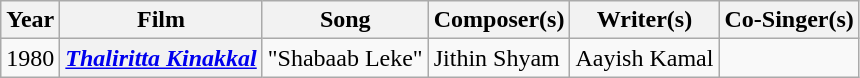<table class="wikitable sortable">
<tr>
<th>Year</th>
<th>Film</th>
<th>Song</th>
<th>Composer(s)</th>
<th>Writer(s)</th>
<th>Co-Singer(s)</th>
</tr>
<tr>
<td>1980</td>
<th><em><a href='#'>Thaliritta Kinakkal</a></em></th>
<td>"Shabaab Leke"</td>
<td>Jithin Shyam</td>
<td>Aayish Kamal</td>
<td></td>
</tr>
</table>
